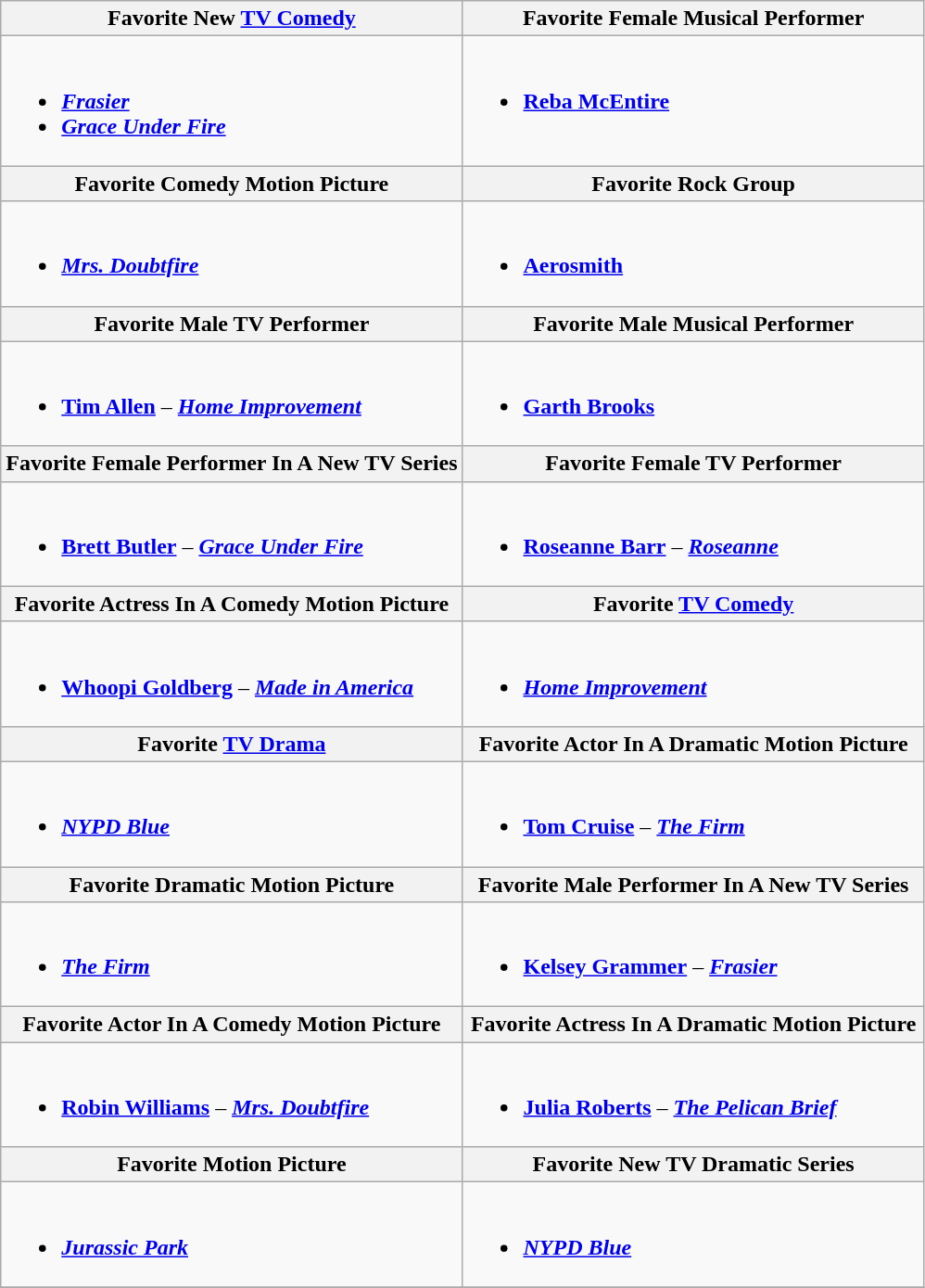<table class="wikitable">
<tr>
<th width="50%">Favorite New <a href='#'>TV Comedy</a></th>
<th width="50%">Favorite Female Musical Performer</th>
</tr>
<tr>
<td valign="top"><br><ul><li><strong><em><a href='#'>Frasier</a></em></strong></li><li><strong><em><a href='#'>Grace Under Fire</a></em></strong></li></ul></td>
<td valign="top"><br><ul><li><strong><a href='#'>Reba McEntire</a></strong></li></ul></td>
</tr>
<tr>
<th>Favorite Comedy Motion Picture</th>
<th>Favorite Rock Group</th>
</tr>
<tr>
<td valign="top"><br><ul><li><strong><em><a href='#'>Mrs. Doubtfire</a></em></strong></li></ul></td>
<td valign="top"><br><ul><li><strong><a href='#'>Aerosmith</a></strong></li></ul></td>
</tr>
<tr>
<th>Favorite Male TV Performer</th>
<th>Favorite Male Musical Performer</th>
</tr>
<tr>
<td valign="top"><br><ul><li><strong><a href='#'>Tim Allen</a></strong> – <strong><em><a href='#'>Home Improvement</a></em></strong></li></ul></td>
<td valign="top"><br><ul><li><strong><a href='#'>Garth Brooks</a></strong></li></ul></td>
</tr>
<tr>
<th>Favorite Female Performer In A New TV Series</th>
<th>Favorite Female TV Performer</th>
</tr>
<tr>
<td valign="top"><br><ul><li><strong><a href='#'>Brett Butler</a></strong> – <strong><em><a href='#'>Grace Under Fire</a></em></strong></li></ul></td>
<td valign="top"><br><ul><li><strong><a href='#'>Roseanne Barr</a></strong> – <strong><em><a href='#'>Roseanne</a></em></strong></li></ul></td>
</tr>
<tr>
<th>Favorite Actress In A Comedy Motion Picture</th>
<th>Favorite <a href='#'>TV Comedy</a></th>
</tr>
<tr>
<td valign="top"><br><ul><li><strong><a href='#'>Whoopi Goldberg</a></strong> – <strong><em><a href='#'>Made in America</a></em></strong></li></ul></td>
<td valign="top"><br><ul><li><strong><a href='#'><em>Home Improvement</em></a></strong></li></ul></td>
</tr>
<tr>
<th>Favorite <a href='#'>TV Drama</a></th>
<th>Favorite Actor In A Dramatic Motion Picture</th>
</tr>
<tr>
<td valign="top"><br><ul><li><strong><em><a href='#'>NYPD Blue</a></em></strong></li></ul></td>
<td valign="top"><br><ul><li><strong><a href='#'>Tom Cruise</a></strong> – <strong><em><a href='#'>The Firm</a></em></strong></li></ul></td>
</tr>
<tr>
<th>Favorite Dramatic Motion Picture</th>
<th>Favorite Male Performer In A New TV Series</th>
</tr>
<tr>
<td valign="top"><br><ul><li><strong><a href='#'><em>The Firm</em></a></strong></li></ul></td>
<td valign="top"><br><ul><li><strong><a href='#'>Kelsey Grammer</a></strong> – <strong><em><a href='#'>Frasier</a></em></strong></li></ul></td>
</tr>
<tr>
<th>Favorite Actor In A Comedy Motion Picture</th>
<th>Favorite Actress In A Dramatic Motion Picture</th>
</tr>
<tr>
<td valign="top"><br><ul><li><strong><a href='#'>Robin Williams</a></strong> – <strong><em><a href='#'>Mrs. Doubtfire</a></em></strong></li></ul></td>
<td valign="top"><br><ul><li><strong><a href='#'>Julia Roberts</a></strong> – <strong><em><a href='#'>The Pelican Brief</a></em></strong></li></ul></td>
</tr>
<tr>
<th>Favorite Motion Picture</th>
<th>Favorite New TV Dramatic Series</th>
</tr>
<tr>
<td valign="top"><br><ul><li><strong><a href='#'><em>Jurassic Park</em></a></strong></li></ul></td>
<td valign="top"><br><ul><li><strong><em><a href='#'>NYPD Blue</a></em></strong></li></ul></td>
</tr>
<tr>
</tr>
</table>
